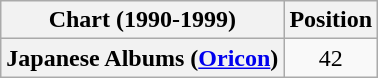<table class="wikitable plainrowheaders">
<tr>
<th scope="col">Chart (1990-1999)</th>
<th scope="col">Position</th>
</tr>
<tr>
<th scope="row">Japanese Albums (<a href='#'>Oricon</a>)</th>
<td style="text-align:center;">42</td>
</tr>
</table>
